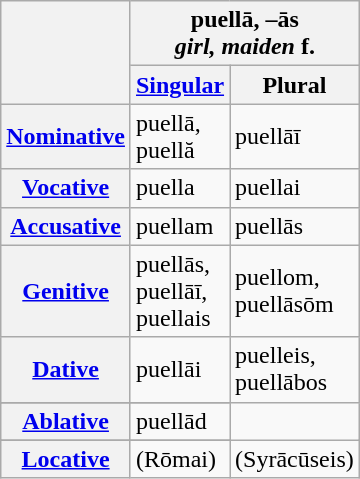<table class="wikitable" | align="left" style="margin:1em">
<tr>
<th rowspan="2"></th>
<th colspan="2">puellā, –ās <br> <em>girl, maiden</em> f.</th>
</tr>
<tr>
<th><a href='#'>Singular</a></th>
<th>Plural</th>
</tr>
<tr>
<th><a href='#'>Nominative</a></th>
<td>puellā,<br>puellă</td>
<td>puellāī</td>
</tr>
<tr>
<th><a href='#'>Vocative</a></th>
<td>puella</td>
<td>puellai</td>
</tr>
<tr>
<th><a href='#'>Accusative</a></th>
<td>puellam</td>
<td>puellās</td>
</tr>
<tr>
<th><a href='#'>Genitive</a></th>
<td>puellās,<br>puellāī,<br>puellais</td>
<td>puellom,<br>puellāsōm</td>
</tr>
<tr>
<th><a href='#'>Dative</a></th>
<td>puellāi</td>
<td rowspan="2">puelleis, <br>puellābos</td>
</tr>
<tr>
</tr>
<tr>
<th><a href='#'>Ablative</a></th>
<td>puellād</td>
</tr>
<tr>
</tr>
<tr>
<th><a href='#'>Locative</a></th>
<td>(Rōmai)</td>
<td>(Syrācūseis)</td>
</tr>
</table>
